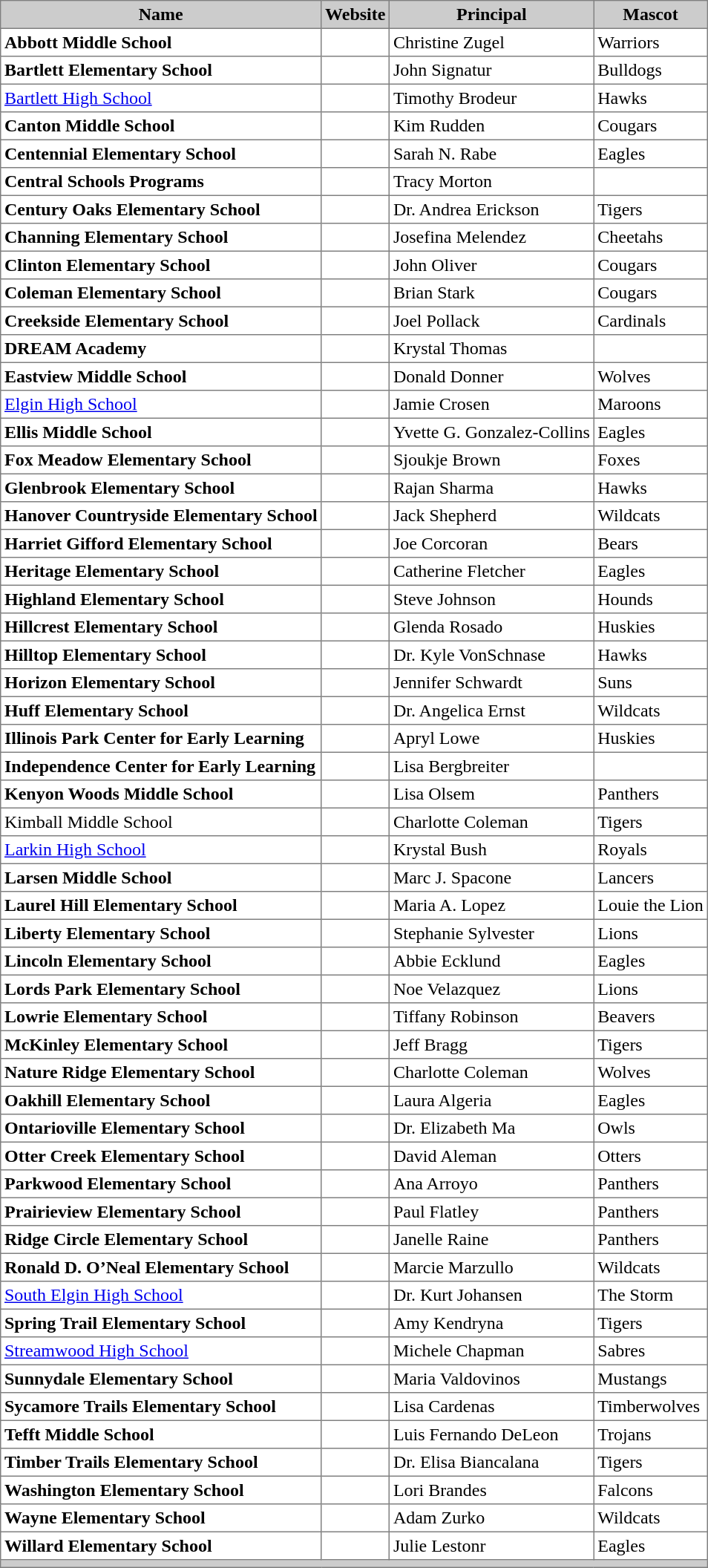<table width="auto" cellpadding="3" cellspacing="0" border="1" style="border-collapse: collapse">
<tr bgcolor="#cccccc">
<th>Name</th>
<th>Website</th>
<th>Principal</th>
<th>Mascot</th>
</tr>
<tr>
<td><strong>Abbott Middle School</strong></td>
<td></td>
<td>Christine Zugel</td>
<td>Warriors</td>
</tr>
<tr>
<td><strong>Bartlett Elementary School</strong></td>
<td></td>
<td>John Signatur</td>
<td>Bulldogs</td>
</tr>
<tr>
<td><a href='#'>Bartlett High School</a></td>
<td></td>
<td>Timothy Brodeur</td>
<td>Hawks</td>
</tr>
<tr>
<td><strong>Canton Middle School</strong></td>
<td></td>
<td>Kim Rudden</td>
<td>Cougars</td>
</tr>
<tr>
<td><strong>Centennial Elementary School</strong></td>
<td></td>
<td>Sarah N. Rabe</td>
<td>Eagles</td>
</tr>
<tr>
<td><strong>Central Schools Programs</strong></td>
<td></td>
<td>Tracy Morton</td>
<td></td>
</tr>
<tr>
<td><strong>Century Oaks Elementary School</strong></td>
<td></td>
<td>Dr. Andrea Erickson</td>
<td>Tigers</td>
</tr>
<tr>
<td><strong>Channing Elementary School</strong></td>
<td></td>
<td>Josefina Melendez</td>
<td>Cheetahs</td>
</tr>
<tr>
<td><strong>Clinton Elementary School</strong></td>
<td></td>
<td>John Oliver</td>
<td>Cougars</td>
</tr>
<tr>
<td><strong>Coleman Elementary School</strong></td>
<td></td>
<td>Brian Stark</td>
<td>Cougars</td>
</tr>
<tr>
<td><strong>Creekside Elementary School</strong></td>
<td></td>
<td>Joel Pollack</td>
<td>Cardinals</td>
</tr>
<tr>
<td><strong>DREAM Academy</strong></td>
<td></td>
<td>Krystal Thomas</td>
<td></td>
</tr>
<tr>
<td><strong>Eastview Middle School</strong></td>
<td></td>
<td>Donald Donner</td>
<td>Wolves</td>
</tr>
<tr>
<td><a href='#'>Elgin High School</a></td>
<td></td>
<td>Jamie Crosen</td>
<td>Maroons</td>
</tr>
<tr>
<td><strong>Ellis Middle School</strong></td>
<td></td>
<td>Yvette G. Gonzalez-Collins</td>
<td>Eagles</td>
</tr>
<tr>
<td><strong>Fox Meadow Elementary School</strong></td>
<td></td>
<td>Sjoukje Brown</td>
<td>Foxes</td>
</tr>
<tr>
<td><strong>Glenbrook Elementary School</strong></td>
<td></td>
<td>Rajan Sharma</td>
<td>Hawks</td>
</tr>
<tr>
<td><strong>Hanover Countryside Elementary School</strong></td>
<td></td>
<td>Jack Shepherd</td>
<td>Wildcats</td>
</tr>
<tr>
<td><strong>Harriet Gifford Elementary School</strong></td>
<td></td>
<td>Joe Corcoran</td>
<td>Bears</td>
</tr>
<tr>
<td><strong>Heritage Elementary School</strong></td>
<td></td>
<td>Catherine Fletcher</td>
<td>Eagles</td>
</tr>
<tr>
<td><strong>Highland Elementary School</strong></td>
<td></td>
<td>Steve Johnson</td>
<td>Hounds</td>
</tr>
<tr>
<td><strong>Hillcrest Elementary School</strong></td>
<td></td>
<td>Glenda Rosado</td>
<td>Huskies</td>
</tr>
<tr>
<td><strong>Hilltop Elementary School</strong></td>
<td></td>
<td>Dr. Kyle VonSchnase</td>
<td>Hawks</td>
</tr>
<tr>
<td><strong>Horizon Elementary School</strong></td>
<td></td>
<td>Jennifer Schwardt</td>
<td>Suns</td>
</tr>
<tr>
<td><strong>Huff Elementary School</strong></td>
<td></td>
<td>Dr. Angelica Ernst</td>
<td>Wildcats</td>
</tr>
<tr>
<td><strong>Illinois Park Center for Early Learning</strong></td>
<td></td>
<td>Apryl Lowe</td>
<td>Huskies</td>
</tr>
<tr>
<td><strong>Independence Center for Early Learning</strong></td>
<td></td>
<td>Lisa Bergbreiter</td>
<td></td>
</tr>
<tr>
<td><strong>Kenyon Woods Middle School</strong></td>
<td></td>
<td>Lisa Olsem</td>
<td>Panthers</td>
</tr>
<tr>
<td>Kimball Middle School</td>
<td></td>
<td>Charlotte Coleman</td>
<td>Tigers</td>
</tr>
<tr>
<td><a href='#'>Larkin High School</a></td>
<td></td>
<td>Krystal Bush</td>
<td>Royals</td>
</tr>
<tr>
<td><strong>Larsen Middle School</strong></td>
<td></td>
<td>Marc J. Spacone</td>
<td>Lancers</td>
</tr>
<tr>
<td><strong>Laurel Hill Elementary School</strong></td>
<td></td>
<td>Maria A. Lopez</td>
<td>Louie the Lion</td>
</tr>
<tr>
<td><strong>Liberty Elementary School</strong></td>
<td></td>
<td>Stephanie Sylvester</td>
<td>Lions</td>
</tr>
<tr>
<td><strong>Lincoln Elementary School</strong></td>
<td></td>
<td>Abbie Ecklund</td>
<td>Eagles</td>
</tr>
<tr>
<td><strong>Lords Park Elementary School</strong></td>
<td></td>
<td>Noe Velazquez</td>
<td>Lions</td>
</tr>
<tr>
<td><strong>Lowrie Elementary School</strong></td>
<td></td>
<td>Tiffany Robinson</td>
<td>Beavers</td>
</tr>
<tr>
<td><strong>McKinley Elementary School</strong></td>
<td></td>
<td>Jeff Bragg</td>
<td>Tigers</td>
</tr>
<tr>
<td><strong>Nature Ridge Elementary School</strong></td>
<td></td>
<td>Charlotte Coleman</td>
<td>Wolves</td>
</tr>
<tr>
<td><strong>Oakhill Elementary School</strong></td>
<td></td>
<td>Laura Algeria</td>
<td>Eagles</td>
</tr>
<tr>
<td><strong>Ontarioville Elementary School</strong></td>
<td></td>
<td>Dr. Elizabeth Ma</td>
<td>Owls</td>
</tr>
<tr>
<td><strong>Otter Creek Elementary School</strong></td>
<td></td>
<td>David Aleman</td>
<td>Otters</td>
</tr>
<tr>
<td><strong>Parkwood Elementary School</strong></td>
<td></td>
<td>Ana Arroyo</td>
<td>Panthers</td>
</tr>
<tr>
<td><strong>Prairieview Elementary School</strong></td>
<td></td>
<td>Paul Flatley</td>
<td>Panthers</td>
</tr>
<tr>
<td><strong>Ridge Circle Elementary School</strong></td>
<td></td>
<td>Janelle Raine</td>
<td>Panthers</td>
</tr>
<tr>
<td><strong>Ronald D. O’Neal Elementary School</strong></td>
<td></td>
<td>Marcie Marzullo</td>
<td>Wildcats</td>
</tr>
<tr>
<td><a href='#'>South Elgin High School</a></td>
<td></td>
<td>Dr. Kurt Johansen</td>
<td>The Storm</td>
</tr>
<tr>
<td><strong>Spring Trail Elementary School</strong></td>
<td></td>
<td>Amy Kendryna</td>
<td>Tigers</td>
</tr>
<tr>
<td><a href='#'>Streamwood High School</a></td>
<td></td>
<td>Michele Chapman</td>
<td>Sabres</td>
</tr>
<tr>
<td><strong>Sunnydale Elementary School</strong></td>
<td></td>
<td>Maria Valdovinos</td>
<td>Mustangs</td>
</tr>
<tr>
<td><strong>Sycamore Trails Elementary School</strong></td>
<td></td>
<td>Lisa Cardenas</td>
<td>Timberwolves</td>
</tr>
<tr>
<td><strong>Tefft Middle School</strong></td>
<td></td>
<td>Luis Fernando DeLeon</td>
<td>Trojans</td>
</tr>
<tr>
<td><strong>Timber Trails Elementary School</strong></td>
<td></td>
<td>Dr. Elisa Biancalana</td>
<td>Tigers</td>
</tr>
<tr>
<td><strong>Washington Elementary School</strong></td>
<td></td>
<td>Lori Brandes</td>
<td>Falcons</td>
</tr>
<tr>
<td><strong>Wayne Elementary School</strong></td>
<td></td>
<td>Adam Zurko</td>
<td>Wildcats</td>
</tr>
<tr>
<td><strong>Willard Elementary School</strong></td>
<td></td>
<td>Julie Lestonr</td>
<td>Eagles</td>
</tr>
<tr>
<td colspan="7" bgcolor="#cccccc"></td>
</tr>
</table>
